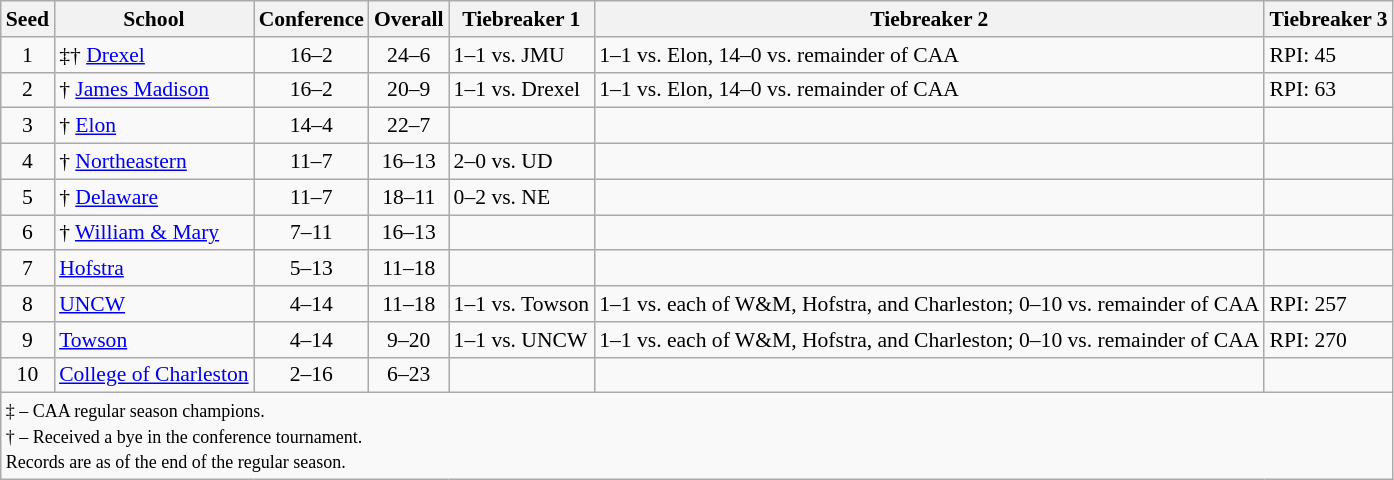<table class="wikitable" style="white-space:nowrap; font-size:90%;text-align:center">
<tr>
<th>Seed</th>
<th>School</th>
<th>Conference</th>
<th>Overall</th>
<th>Tiebreaker 1</th>
<th>Tiebreaker 2</th>
<th>Tiebreaker 3</th>
</tr>
<tr>
<td>1</td>
<td align=left>‡† <a href='#'>Drexel</a></td>
<td>16–2</td>
<td>24–6</td>
<td align=left>1–1 vs. JMU</td>
<td align=left>1–1 vs. Elon, 14–0 vs. remainder of CAA</td>
<td align=left>RPI: 45</td>
</tr>
<tr>
<td>2</td>
<td align=left>† <a href='#'>James Madison</a></td>
<td>16–2</td>
<td>20–9</td>
<td align=left>1–1 vs. Drexel</td>
<td align=left>1–1 vs. Elon, 14–0 vs. remainder of CAA</td>
<td align=left>RPI: 63</td>
</tr>
<tr>
<td>3</td>
<td align=left>† <a href='#'>Elon</a></td>
<td>14–4</td>
<td>22–7</td>
<td align=left></td>
<td align=left></td>
<td align=left></td>
</tr>
<tr>
<td>4</td>
<td align=left>† <a href='#'>Northeastern</a></td>
<td>11–7</td>
<td>16–13</td>
<td align=left>2–0 vs. UD</td>
<td align=left></td>
<td align=left></td>
</tr>
<tr>
<td>5</td>
<td align=left>† <a href='#'>Delaware</a></td>
<td>11–7</td>
<td>18–11</td>
<td align=left>0–2 vs. NE</td>
<td align=left></td>
<td align=left></td>
</tr>
<tr>
<td>6</td>
<td align=left>† <a href='#'>William & Mary</a></td>
<td>7–11</td>
<td>16–13</td>
<td align=left></td>
<td align=left></td>
<td align=left></td>
</tr>
<tr>
<td>7</td>
<td align=left><a href='#'>Hofstra</a></td>
<td>5–13</td>
<td>11–18</td>
<td align=left></td>
<td align=left></td>
<td align=left></td>
</tr>
<tr>
<td>8</td>
<td align=left><a href='#'>UNCW</a></td>
<td>4–14</td>
<td>11–18</td>
<td align=left>1–1 vs. Towson</td>
<td align=left>1–1 vs. each of W&M, Hofstra, and Charleston; 0–10 vs. remainder of CAA</td>
<td align=left>RPI: 257</td>
</tr>
<tr>
<td>9</td>
<td align=left><a href='#'>Towson</a></td>
<td>4–14</td>
<td>9–20</td>
<td align=left>1–1 vs. UNCW</td>
<td align=left>1–1 vs. each of W&M, Hofstra, and Charleston; 0–10 vs. remainder of CAA</td>
<td align=left>RPI: 270</td>
</tr>
<tr>
<td>10</td>
<td align="left"><a href='#'>College of Charleston</a></td>
<td>2–16</td>
<td>6–23</td>
<td align=left></td>
<td align=left></td>
<td align=left></td>
</tr>
<tr>
<td colspan=7 align=left><small>‡ – CAA regular season champions.<br>† – Received a bye in the conference tournament.<br>Records are as of the end of the regular season.</small></td>
</tr>
</table>
